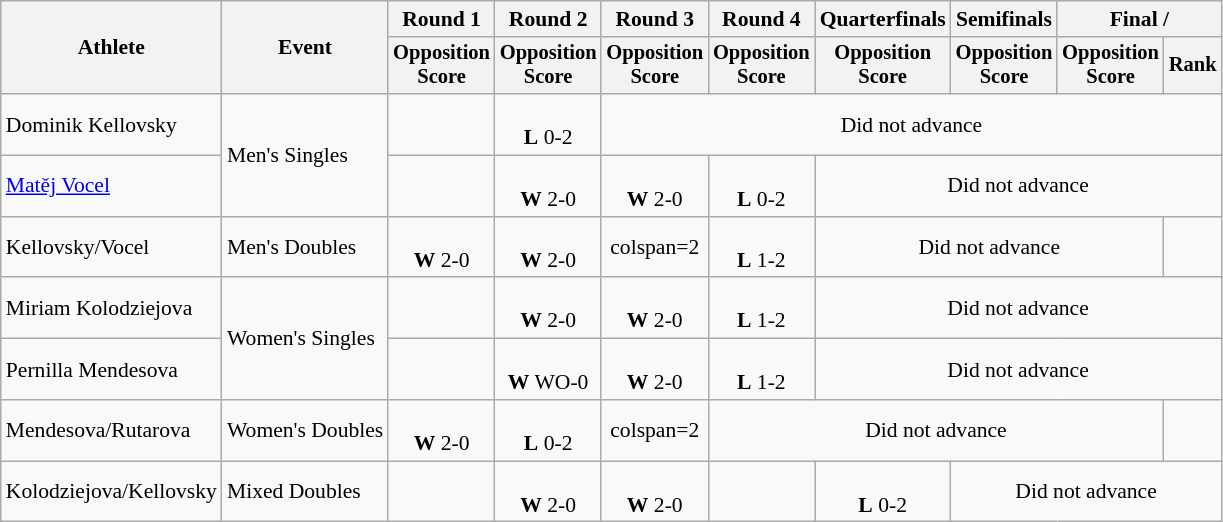<table class=wikitable style="font-size:90%">
<tr>
<th rowspan="2">Athlete</th>
<th rowspan="2">Event</th>
<th>Round 1</th>
<th>Round 2</th>
<th>Round 3</th>
<th>Round 4</th>
<th>Quarterfinals</th>
<th>Semifinals</th>
<th colspan=2>Final / </th>
</tr>
<tr style="font-size:95%">
<th>Opposition<br>Score</th>
<th>Opposition<br>Score</th>
<th>Opposition<br>Score</th>
<th>Opposition<br>Score</th>
<th>Opposition<br>Score</th>
<th>Opposition<br>Score</th>
<th>Opposition<br>Score</th>
<th>Rank</th>
</tr>
<tr align=center>
<td align=left>Dominik Kellovsky</td>
<td align=left rowspan=2>Men's Singles</td>
<td></td>
<td><br><strong>L</strong> 0-2</td>
<td colspan=6>Did not advance</td>
</tr>
<tr align=center>
<td align=left><a href='#'>Matěj Vocel</a></td>
<td></td>
<td><br><strong>W</strong> 2-0</td>
<td><br><strong>W</strong> 2-0</td>
<td><br><strong>L</strong> 0-2</td>
<td colspan=4>Did not advance</td>
</tr>
<tr align=center>
<td align=left>Kellovsky/Vocel</td>
<td align=left>Men's Doubles</td>
<td><br><strong>W</strong> 2-0</td>
<td><br><strong>W</strong> 2-0</td>
<td>colspan=2 </td>
<td><br><strong>L</strong> 1-2</td>
<td colspan=3>Did not advance</td>
</tr>
<tr align=center>
<td align=left>Miriam Kolodziejova</td>
<td align=left rowspan=2>Women's Singles</td>
<td></td>
<td><br><strong>W</strong> 2-0</td>
<td><br><strong>W</strong> 2-0</td>
<td><br><strong>L</strong> 1-2</td>
<td colspan=4>Did not advance</td>
</tr>
<tr align=center>
<td align=left>Pernilla Mendesova</td>
<td></td>
<td><br><strong>W</strong> WO-0</td>
<td><br><strong>W</strong> 2-0</td>
<td><br><strong>L</strong> 1-2</td>
<td colspan=4>Did not advance</td>
</tr>
<tr align=center>
<td align=left>Mendesova/Rutarova</td>
<td align=left>Women's Doubles</td>
<td><br><strong>W</strong> 2-0</td>
<td><br><strong>L</strong> 0-2</td>
<td>colspan=2 </td>
<td colspan=4>Did not advance</td>
</tr>
<tr align=center>
<td align=left>Kolodziejova/Kellovsky</td>
<td align=left>Mixed Doubles</td>
<td></td>
<td><br><strong>W</strong> 2-0</td>
<td><br><strong>W</strong> 2-0</td>
<td></td>
<td><br><strong>L</strong> 0-2</td>
<td colspan=3>Did not advance</td>
</tr>
</table>
